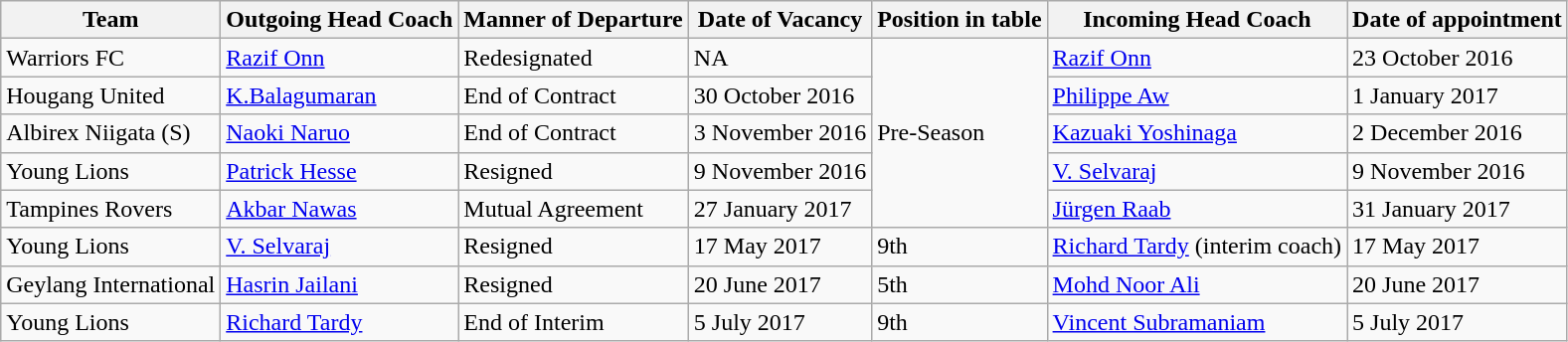<table class="wikitable">
<tr>
<th>Team</th>
<th>Outgoing Head Coach</th>
<th>Manner of Departure</th>
<th>Date of Vacancy</th>
<th>Position in table</th>
<th>Incoming Head Coach</th>
<th>Date of appointment</th>
</tr>
<tr>
<td>Warriors FC</td>
<td><a href='#'>Razif Onn</a></td>
<td>Redesignated</td>
<td>NA</td>
<td rowspan=5>Pre-Season</td>
<td><a href='#'>Razif Onn</a></td>
<td>23 October 2016</td>
</tr>
<tr>
<td>Hougang United</td>
<td><a href='#'>K.Balagumaran</a></td>
<td>End of Contract</td>
<td>30 October 2016</td>
<td><a href='#'>Philippe Aw</a></td>
<td>1 January 2017</td>
</tr>
<tr>
<td> Albirex Niigata (S)</td>
<td> <a href='#'>Naoki Naruo</a></td>
<td>End of Contract</td>
<td>3 November 2016</td>
<td> <a href='#'>Kazuaki Yoshinaga</a></td>
<td>2 December 2016</td>
</tr>
<tr>
<td> Young Lions</td>
<td> <a href='#'>Patrick Hesse</a></td>
<td>Resigned</td>
<td>9 November 2016</td>
<td><a href='#'>V. Selvaraj</a></td>
<td>9 November 2016</td>
</tr>
<tr>
<td>Tampines Rovers</td>
<td><a href='#'>Akbar Nawas</a></td>
<td>Mutual Agreement</td>
<td>27 January 2017</td>
<td> <a href='#'>Jürgen Raab</a></td>
<td>31 January 2017</td>
</tr>
<tr>
<td> Young Lions</td>
<td><a href='#'>V. Selvaraj</a></td>
<td>Resigned</td>
<td>17 May 2017</td>
<td>9th</td>
<td> <a href='#'>Richard Tardy</a> (interim coach)</td>
<td>17 May 2017</td>
</tr>
<tr>
<td>Geylang International</td>
<td><a href='#'>Hasrin Jailani</a></td>
<td>Resigned</td>
<td>20 June 2017</td>
<td>5th</td>
<td><a href='#'>Mohd Noor Ali</a></td>
<td>20 June 2017</td>
</tr>
<tr>
<td> Young Lions</td>
<td> <a href='#'>Richard Tardy</a></td>
<td>End of Interim</td>
<td>5 July 2017</td>
<td>9th</td>
<td><a href='#'>Vincent Subramaniam</a></td>
<td>5 July 2017</td>
</tr>
</table>
